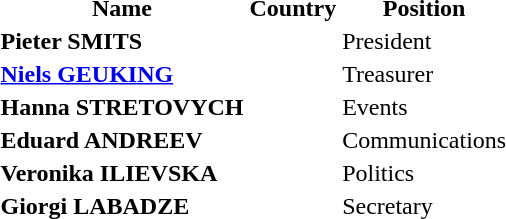<table wikitable>
<tr>
<th>Name</th>
<th>Country</th>
<th>Position</th>
</tr>
<tr>
<td><strong>Pieter SMITS</strong></td>
<td></td>
<td>President</td>
</tr>
<tr>
<td><strong><a href='#'>Niels GEUKING</a></strong></td>
<td></td>
<td>Treasurer</td>
</tr>
<tr>
<td><strong>Hanna STRETOVYCH </strong></td>
<td></td>
<td>Events</td>
</tr>
<tr>
<td><strong>Eduard ANDREEV</strong></td>
<td></td>
<td>Communications</td>
</tr>
<tr>
<td><strong>Veronika ILIEVSKA</strong></td>
<td></td>
<td>Politics</td>
</tr>
<tr>
<td><strong>Giorgi LABADZE</strong></td>
<td></td>
<td>Secretary</td>
</tr>
</table>
